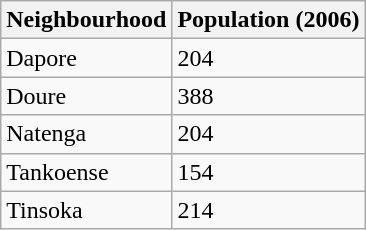<table class="wikitable">
<tr>
<th>Neighbourhood</th>
<th>Population (2006)</th>
</tr>
<tr>
<td>Dapore</td>
<td>204</td>
</tr>
<tr>
<td>Doure</td>
<td>388</td>
</tr>
<tr>
<td>Natenga</td>
<td>204</td>
</tr>
<tr>
<td>Tankoense</td>
<td>154</td>
</tr>
<tr>
<td>Tinsoka</td>
<td>214</td>
</tr>
</table>
